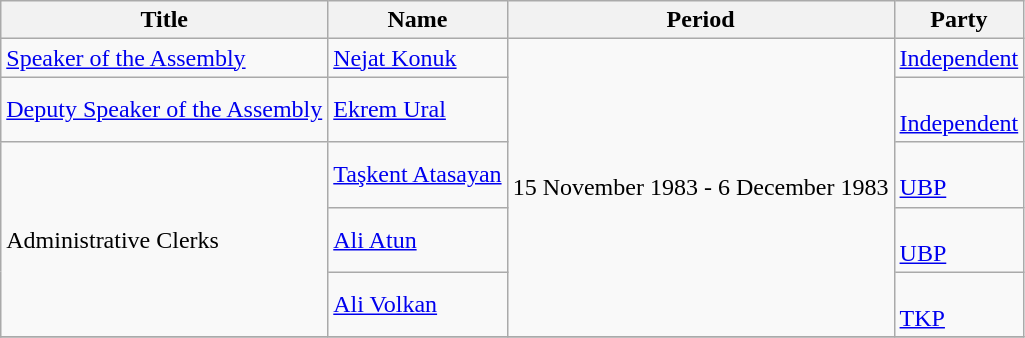<table class="wikitable">
<tr>
<th>Title</th>
<th>Name</th>
<th>Period</th>
<th>Party</th>
</tr>
<tr>
<td><a href='#'>Speaker of the Assembly</a></td>
<td><a href='#'>Nejat Konuk</a></td>
<td rowspan=5>15 November 1983 - 6 December 1983</td>
<td><a href='#'>Independent</a></td>
</tr>
<tr>
<td><a href='#'>Deputy Speaker of the Assembly</a></td>
<td><a href='#'>Ekrem Ural</a></td>
<td><br><a href='#'>Independent</a></td>
</tr>
<tr>
<td rowspan=3>Administrative Clerks</td>
<td><a href='#'>Taşkent Atasayan</a></td>
<td><br><a href='#'>UBP</a></td>
</tr>
<tr>
<td><a href='#'>Ali Atun</a></td>
<td><br><a href='#'>UBP</a></td>
</tr>
<tr>
<td><a href='#'>Ali Volkan</a></td>
<td><br><a href='#'>TKP</a></td>
</tr>
<tr>
</tr>
</table>
